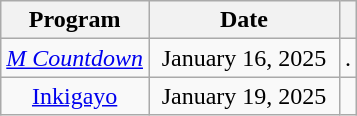<table class="wikitable sortable" style="text-align:center;">
<tr>
<th>Program</th>
<th width="120px">Date</th>
<th class="unsortable"></th>
</tr>
<tr>
<td><em><a href='#'>M Countdown</a></em></td>
<td>January 16, 2025</td>
<td>.</td>
</tr>
<tr>
<td><a href='#'>Inkigayo</a></td>
<td>January 19, 2025</td>
<td></td>
</tr>
</table>
